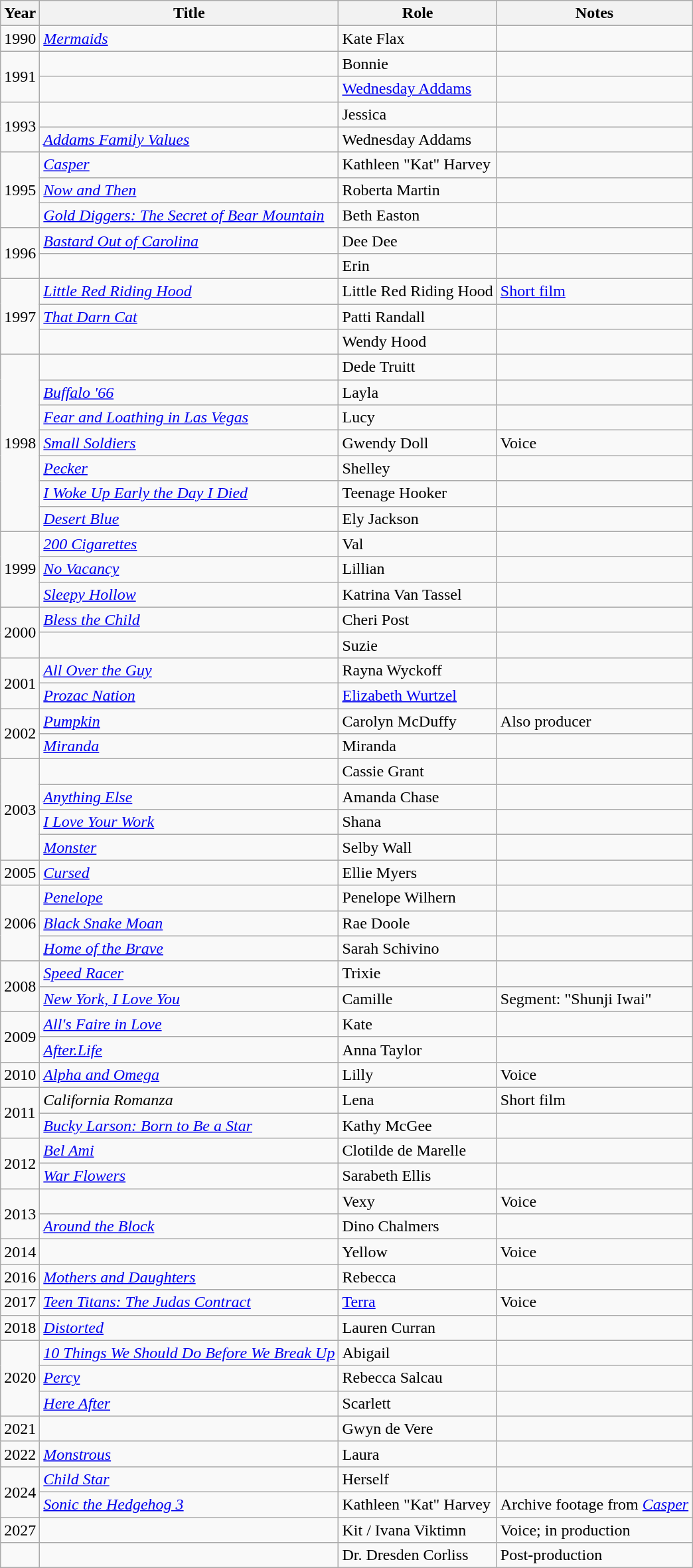<table class="wikitable sortable plainrowheaders">
<tr>
<th scope=col>Year</th>
<th scope=col>Title</th>
<th scope=col>Role</th>
<th scope=col class="sortable">Notes</th>
</tr>
<tr>
<td>1990</td>
<td><em><a href='#'>Mermaids</a></em></td>
<td>Kate Flax</td>
<td></td>
</tr>
<tr>
<td rowspan="2">1991</td>
<td><em></em></td>
<td>Bonnie</td>
<td></td>
</tr>
<tr>
<td><em></em></td>
<td><a href='#'>Wednesday Addams</a></td>
<td></td>
</tr>
<tr>
<td rowspan="2">1993</td>
<td><em></em></td>
<td>Jessica</td>
<td></td>
</tr>
<tr>
<td><em><a href='#'>Addams Family Values</a></em></td>
<td>Wednesday Addams</td>
<td></td>
</tr>
<tr>
<td rowspan="3">1995</td>
<td><em><a href='#'>Casper</a></em></td>
<td>Kathleen "Kat" Harvey</td>
<td></td>
</tr>
<tr>
<td><em><a href='#'>Now and Then</a></em></td>
<td>Roberta Martin</td>
<td></td>
</tr>
<tr>
<td><em><a href='#'>Gold Diggers: The Secret of Bear Mountain</a></em></td>
<td>Beth Easton</td>
<td></td>
</tr>
<tr>
<td rowspan="2">1996</td>
<td><em><a href='#'>Bastard Out of Carolina</a></em></td>
<td>Dee Dee</td>
<td></td>
</tr>
<tr>
<td><em></em></td>
<td>Erin</td>
<td></td>
</tr>
<tr>
<td rowspan="3">1997</td>
<td><em><a href='#'>Little Red Riding Hood</a></em></td>
<td>Little Red Riding Hood</td>
<td><a href='#'>Short film</a></td>
</tr>
<tr>
<td><em><a href='#'>That Darn Cat</a></em></td>
<td>Patti Randall</td>
<td></td>
</tr>
<tr>
<td><em></em></td>
<td>Wendy Hood</td>
<td></td>
</tr>
<tr>
<td rowspan="7">1998</td>
<td><em></em></td>
<td>Dede Truitt</td>
<td></td>
</tr>
<tr>
<td><em><a href='#'>Buffalo '66</a></em></td>
<td>Layla</td>
<td></td>
</tr>
<tr>
<td><em><a href='#'>Fear and Loathing in Las Vegas</a></em></td>
<td>Lucy</td>
<td></td>
</tr>
<tr>
<td><em><a href='#'>Small Soldiers</a></em></td>
<td>Gwendy Doll</td>
<td>Voice</td>
</tr>
<tr>
<td><em><a href='#'>Pecker</a></em></td>
<td>Shelley</td>
<td></td>
</tr>
<tr>
<td><em><a href='#'>I Woke Up Early the Day I Died</a></em></td>
<td>Teenage Hooker</td>
<td></td>
</tr>
<tr>
<td><em><a href='#'>Desert Blue</a></em></td>
<td>Ely Jackson</td>
<td></td>
</tr>
<tr>
<td rowspan="3">1999</td>
<td><em><a href='#'>200 Cigarettes</a></em></td>
<td>Val</td>
<td></td>
</tr>
<tr>
<td><em><a href='#'>No Vacancy</a></em></td>
<td>Lillian</td>
<td></td>
</tr>
<tr>
<td><em><a href='#'>Sleepy Hollow</a></em></td>
<td>Katrina Van Tassel</td>
<td></td>
</tr>
<tr>
<td rowspan="2">2000</td>
<td><em><a href='#'>Bless the Child</a></em></td>
<td>Cheri Post</td>
<td></td>
</tr>
<tr>
<td><em></em></td>
<td>Suzie</td>
<td></td>
</tr>
<tr>
<td rowspan="2">2001</td>
<td><em><a href='#'>All Over the Guy</a></em></td>
<td>Rayna Wyckoff</td>
<td></td>
</tr>
<tr>
<td><em><a href='#'>Prozac Nation</a></em></td>
<td><a href='#'>Elizabeth Wurtzel</a></td>
<td></td>
</tr>
<tr>
<td rowspan="2">2002</td>
<td><em><a href='#'>Pumpkin</a></em></td>
<td>Carolyn McDuffy</td>
<td>Also producer</td>
</tr>
<tr>
<td><em><a href='#'>Miranda</a></em></td>
<td>Miranda</td>
<td></td>
</tr>
<tr>
<td rowspan="4">2003</td>
<td><em></em></td>
<td>Cassie Grant</td>
<td></td>
</tr>
<tr>
<td><em><a href='#'>Anything Else</a></em></td>
<td>Amanda Chase</td>
<td></td>
</tr>
<tr>
<td><em><a href='#'>I Love Your Work</a></em></td>
<td>Shana</td>
<td></td>
</tr>
<tr>
<td><em><a href='#'>Monster</a></em></td>
<td>Selby Wall</td>
<td></td>
</tr>
<tr>
<td>2005</td>
<td><em><a href='#'>Cursed</a></em></td>
<td>Ellie Myers</td>
<td></td>
</tr>
<tr>
<td rowspan="3">2006</td>
<td><em><a href='#'>Penelope</a></em></td>
<td>Penelope Wilhern</td>
<td></td>
</tr>
<tr>
<td><em><a href='#'>Black Snake Moan</a></em></td>
<td>Rae Doole</td>
<td></td>
</tr>
<tr>
<td><em><a href='#'>Home of the Brave</a></em></td>
<td>Sarah Schivino</td>
<td></td>
</tr>
<tr>
<td rowspan="2">2008</td>
<td><em><a href='#'>Speed Racer</a></em></td>
<td>Trixie</td>
<td></td>
</tr>
<tr>
<td><em><a href='#'>New York, I Love You</a></em></td>
<td>Camille</td>
<td>Segment: "Shunji Iwai"</td>
</tr>
<tr>
<td rowspan="2">2009</td>
<td><em><a href='#'>All's Faire in Love</a></em></td>
<td>Kate</td>
<td></td>
</tr>
<tr>
<td><em><a href='#'>After.Life</a></em></td>
<td>Anna Taylor</td>
<td></td>
</tr>
<tr>
<td>2010</td>
<td><em><a href='#'>Alpha and Omega</a></em></td>
<td>Lilly</td>
<td>Voice</td>
</tr>
<tr>
<td rowspan="2">2011</td>
<td><em>California Romanza</em></td>
<td>Lena</td>
<td>Short film</td>
</tr>
<tr>
<td><em><a href='#'>Bucky Larson: Born to Be a Star</a></em></td>
<td>Kathy McGee</td>
<td></td>
</tr>
<tr>
<td rowspan="2">2012</td>
<td><em><a href='#'>Bel Ami</a></em></td>
<td>Clotilde de Marelle</td>
<td></td>
</tr>
<tr>
<td><em><a href='#'>War Flowers</a></em></td>
<td>Sarabeth Ellis</td>
<td></td>
</tr>
<tr>
<td rowspan="2">2013</td>
<td><em></em></td>
<td>Vexy</td>
<td>Voice</td>
</tr>
<tr>
<td><em><a href='#'>Around the Block</a></em></td>
<td>Dino Chalmers</td>
<td></td>
</tr>
<tr>
<td>2014</td>
<td><em></em></td>
<td>Yellow</td>
<td>Voice</td>
</tr>
<tr>
<td>2016</td>
<td><em><a href='#'>Mothers and Daughters</a></em></td>
<td>Rebecca</td>
<td></td>
</tr>
<tr>
<td>2017</td>
<td><em><a href='#'>Teen Titans: The Judas Contract</a></em></td>
<td><a href='#'>Terra</a></td>
<td>Voice</td>
</tr>
<tr>
<td>2018</td>
<td><em><a href='#'>Distorted</a></em></td>
<td>Lauren Curran</td>
<td></td>
</tr>
<tr>
<td rowspan="3">2020</td>
<td><em><a href='#'>10 Things We Should Do Before We Break Up</a></em></td>
<td>Abigail</td>
<td></td>
</tr>
<tr>
<td><em><a href='#'>Percy</a></em></td>
<td>Rebecca Salcau</td>
<td></td>
</tr>
<tr>
<td><em><a href='#'>Here After</a></em></td>
<td>Scarlett</td>
<td></td>
</tr>
<tr>
<td>2021</td>
<td><em></em></td>
<td>Gwyn de Vere</td>
<td></td>
</tr>
<tr>
<td>2022</td>
<td><em><a href='#'>Monstrous</a></em></td>
<td>Laura</td>
<td></td>
</tr>
<tr>
<td rowspan="2">2024</td>
<td><em><a href='#'>Child Star</a></em></td>
<td>Herself</td>
<td></td>
</tr>
<tr>
<td><em><a href='#'>Sonic the Hedgehog 3</a></em></td>
<td>Kathleen "Kat" Harvey</td>
<td>Archive footage from <em><a href='#'>Casper</a></em></td>
</tr>
<tr>
<td>2027</td>
<td></td>
<td>Kit / Ivana Viktimn</td>
<td>Voice; in production</td>
</tr>
<tr>
<td></td>
<td></td>
<td>Dr. Dresden Corliss</td>
<td>Post-production</td>
</tr>
</table>
